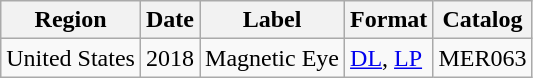<table class="wikitable">
<tr>
<th>Region</th>
<th>Date</th>
<th>Label</th>
<th>Format</th>
<th>Catalog</th>
</tr>
<tr>
<td>United States</td>
<td>2018</td>
<td>Magnetic Eye</td>
<td><a href='#'>DL</a>, <a href='#'>LP</a></td>
<td>MER063</td>
</tr>
</table>
